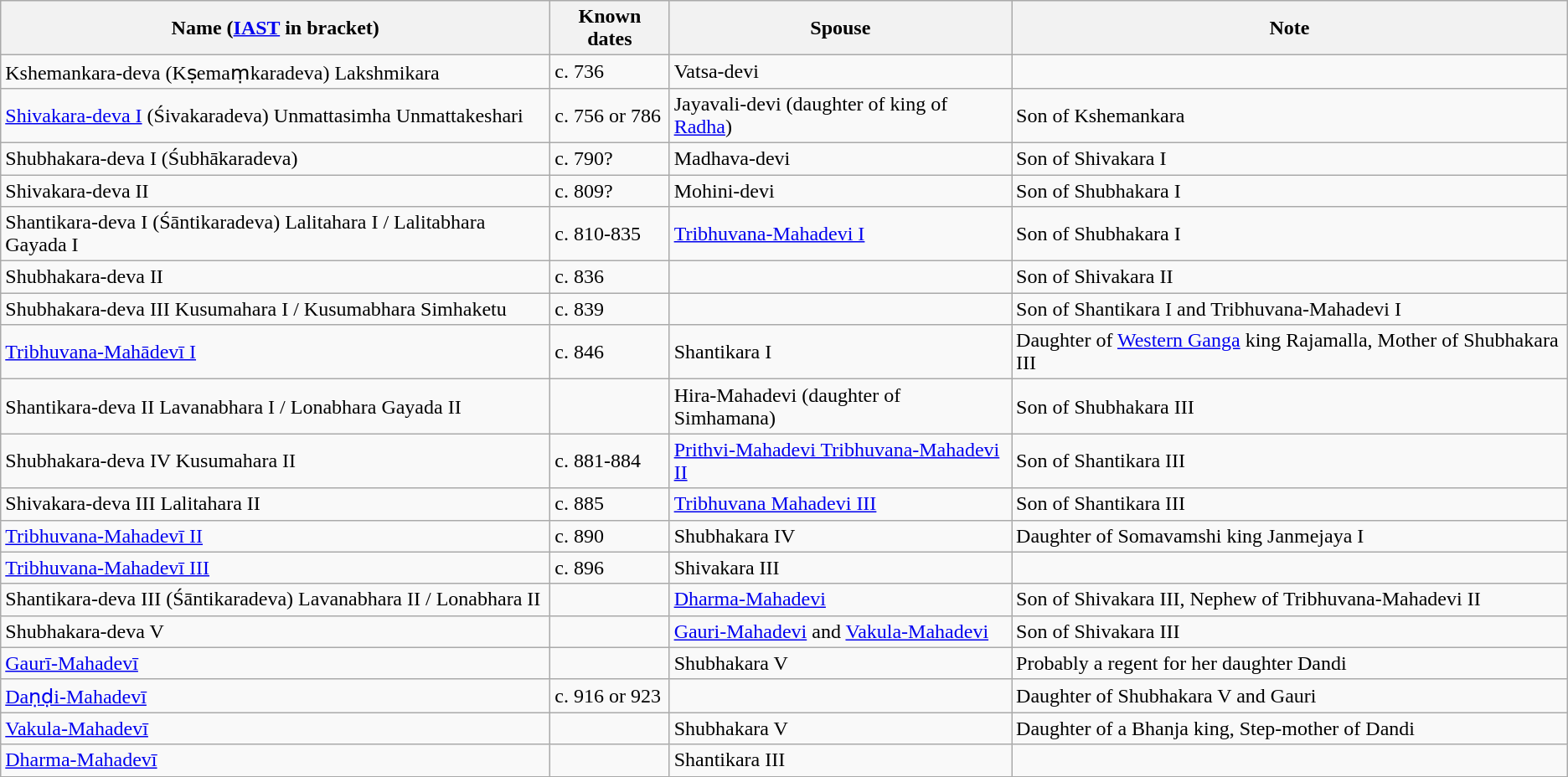<table class="wikitable">
<tr>
<th>Name (<a href='#'>IAST</a> in bracket)</th>
<th>Known dates</th>
<th>Spouse</th>
<th>Note</th>
</tr>
<tr>
<td>Kshemankara-deva (Kṣemaṃkaradeva)  Lakshmikara</td>
<td>c. 736</td>
<td>Vatsa-devi</td>
<td></td>
</tr>
<tr>
<td><a href='#'>Shivakara-deva I</a> (Śivakaradeva)  Unmattasimha  Unmattakeshari</td>
<td>c. 756 or 786</td>
<td>Jayavali-devi (daughter of king of <a href='#'>Radha</a>)</td>
<td>Son of Kshemankara</td>
</tr>
<tr>
<td>Shubhakara-deva I (Śubhākaradeva)</td>
<td>c. 790?</td>
<td>Madhava-devi</td>
<td>Son of Shivakara I</td>
</tr>
<tr>
<td>Shivakara-deva II</td>
<td>c. 809?</td>
<td>Mohini-devi</td>
<td>Son of Shubhakara I</td>
</tr>
<tr>
<td>Shantikara-deva I (Śāntikaradeva)  Lalitahara I / Lalitabhara  Gayada I</td>
<td>c. 810-835</td>
<td><a href='#'>Tribhuvana-Mahadevi I</a></td>
<td>Son of Shubhakara I</td>
</tr>
<tr>
<td>Shubhakara-deva II</td>
<td>c. 836</td>
<td></td>
<td>Son of Shivakara II</td>
</tr>
<tr>
<td>Shubhakara-deva III  Kusumahara I / Kusumabhara  Simhaketu</td>
<td>c. 839</td>
<td></td>
<td>Son of Shantikara I and Tribhuvana-Mahadevi I</td>
</tr>
<tr>
<td><a href='#'>Tribhuvana-Mahādevī I</a></td>
<td>c. 846</td>
<td>Shantikara I</td>
<td>Daughter of <a href='#'>Western Ganga</a> king  Rajamalla, Mother of Shubhakara III</td>
</tr>
<tr>
<td>Shantikara-deva II  Lavanabhara I / Lonabhara  Gayada II</td>
<td></td>
<td>Hira-Mahadevi (daughter of Simhamana)</td>
<td>Son of Shubhakara III</td>
</tr>
<tr>
<td>Shubhakara-deva IV  Kusumahara II</td>
<td>c. 881-884</td>
<td><a href='#'>Prithvi-Mahadevi Tribhuvana-Mahadevi II</a></td>
<td>Son of Shantikara III</td>
</tr>
<tr>
<td>Shivakara-deva III  Lalitahara II</td>
<td>c. 885</td>
<td><a href='#'>Tribhuvana Mahadevi III</a></td>
<td>Son of Shantikara III</td>
</tr>
<tr>
<td><a href='#'>Tribhuvana-Mahadevī II</a></td>
<td>c. 890</td>
<td>Shubhakara IV</td>
<td>Daughter of Somavamshi king Janmejaya I</td>
</tr>
<tr>
<td><a href='#'>Tribhuvana-Mahadevī III</a></td>
<td>c. 896</td>
<td>Shivakara III</td>
<td></td>
</tr>
<tr>
<td>Shantikara-deva III (Śāntikaradeva)    Lavanabhara II / Lonabhara II</td>
<td></td>
<td><a href='#'>Dharma-Mahadevi</a></td>
<td>Son of Shivakara III, Nephew of Tribhuvana-Mahadevi II</td>
</tr>
<tr>
<td>Shubhakara-deva V</td>
<td></td>
<td><a href='#'>Gauri-Mahadevi</a> and <a href='#'>Vakula-Mahadevi</a></td>
<td>Son of Shivakara III</td>
</tr>
<tr>
<td><a href='#'>Gaurī-Mahadevī</a></td>
<td></td>
<td>Shubhakara V</td>
<td>Probably a regent for her daughter Dandi</td>
</tr>
<tr>
<td><a href='#'>Daṇḍi-Mahadevī</a></td>
<td>c. 916 or 923</td>
<td></td>
<td>Daughter of Shubhakara V and Gauri</td>
</tr>
<tr>
<td><a href='#'>Vakula-Mahadevī</a></td>
<td></td>
<td>Shubhakara V</td>
<td>Daughter of a Bhanja king, Step-mother of Dandi</td>
</tr>
<tr>
<td><a href='#'>Dharma-Mahadevī</a></td>
<td></td>
<td>Shantikara III</td>
<td></td>
</tr>
</table>
